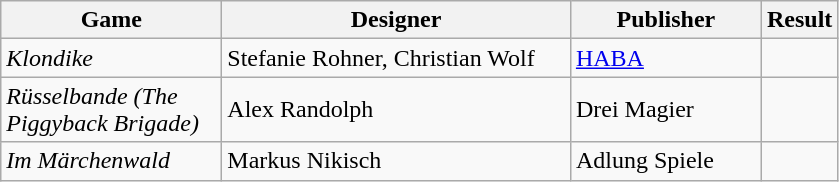<table class="wikitable">
<tr>
<th style="width:140px;">Game</th>
<th style="width:225px;">Designer</th>
<th style="width:120px;">Publisher</th>
<th>Result</th>
</tr>
<tr>
<td><em>Klondike</em></td>
<td>Stefanie Rohner, Christian Wolf</td>
<td><a href='#'>HABA</a></td>
<td></td>
</tr>
<tr>
<td><em>Rüsselbande (The Piggyback Brigade)</em></td>
<td>Alex Randolph</td>
<td>Drei Magier</td>
<td></td>
</tr>
<tr>
<td><em>Im Märchenwald</em></td>
<td>Markus Nikisch</td>
<td>Adlung Spiele</td>
<td></td>
</tr>
</table>
